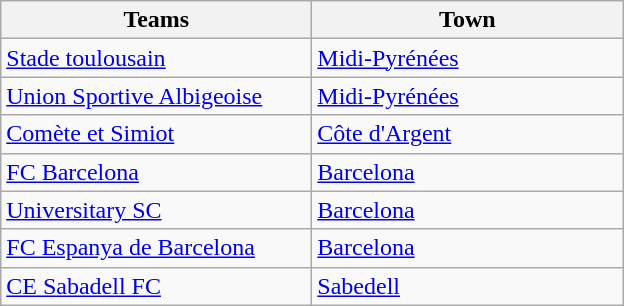<table class="wikitable">
<tr>
<th width=200px>Teams</th>
<th width=200px>Town</th>
</tr>
<tr>
<td><a href='#'>Stade toulousain</a></td>
<td><a href='#'>Midi-Pyrénées</a></td>
</tr>
<tr>
<td><a href='#'>Union Sportive Albigeoise</a></td>
<td><a href='#'>Midi-Pyrénées</a></td>
</tr>
<tr>
<td><a href='#'>Comète et Simiot</a></td>
<td><a href='#'>Côte d'Argent</a></td>
</tr>
<tr>
<td><a href='#'>FC Barcelona</a></td>
<td><a href='#'>Barcelona</a></td>
</tr>
<tr>
<td><a href='#'>Universitary SC</a></td>
<td><a href='#'>Barcelona</a></td>
</tr>
<tr>
<td><a href='#'>FC Espanya de Barcelona</a></td>
<td><a href='#'>Barcelona</a></td>
</tr>
<tr>
<td><a href='#'>CE Sabadell FC</a></td>
<td><a href='#'>Sabedell</a></td>
</tr>
</table>
